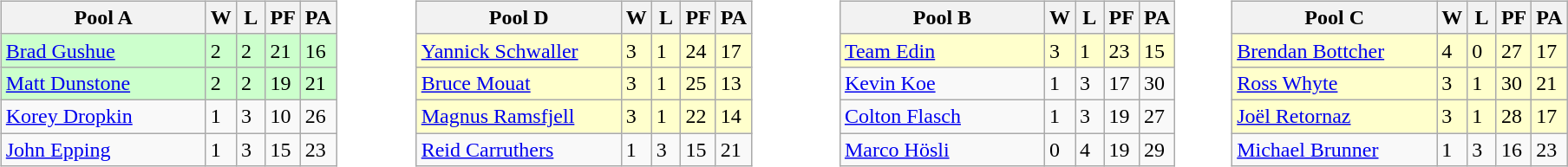<table table>
<tr>
<td valign=top width=10%><br><table class=wikitable>
<tr>
<th width=150>Pool A</th>
<th width=15>W</th>
<th width=15>L</th>
<th width=15>PF</th>
<th width=15>PA</th>
</tr>
<tr bgcolor=#ccffcc>
<td> <a href='#'>Brad Gushue</a></td>
<td>2</td>
<td>2</td>
<td>21</td>
<td>16</td>
</tr>
<tr bgcolor=#ccffcc>
<td> <a href='#'>Matt Dunstone</a></td>
<td>2</td>
<td>2</td>
<td>19</td>
<td>21</td>
</tr>
<tr>
<td> <a href='#'>Korey Dropkin</a></td>
<td>1</td>
<td>3</td>
<td>10</td>
<td>26</td>
</tr>
<tr>
<td> <a href='#'>John Epping</a></td>
<td>1</td>
<td>3</td>
<td>15</td>
<td>23</td>
</tr>
</table>
</td>
<td valign=top width=10%><br><table class=wikitable>
<tr>
<th width=150>Pool D</th>
<th width=15>W</th>
<th width=15>L</th>
<th width=15>PF</th>
<th width=15>PA</th>
</tr>
<tr bgcolor=#ffffcc>
<td> <a href='#'>Yannick Schwaller</a></td>
<td>3</td>
<td>1</td>
<td>24</td>
<td>17</td>
</tr>
<tr bgcolor=#ffffcc>
<td> <a href='#'>Bruce Mouat</a></td>
<td>3</td>
<td>1</td>
<td>25</td>
<td>13</td>
</tr>
<tr bgcolor=#ffffcc>
<td> <a href='#'>Magnus Ramsfjell</a></td>
<td>3</td>
<td>1</td>
<td>22</td>
<td>14</td>
</tr>
<tr>
<td> <a href='#'>Reid Carruthers</a></td>
<td>1</td>
<td>3</td>
<td>15</td>
<td>21</td>
</tr>
</table>
</td>
<td valign=top width=10%><br><table class=wikitable>
<tr>
<th width=150>Pool B</th>
<th width=15>W</th>
<th width=15>L</th>
<th width=15>PF</th>
<th width=15>PA</th>
</tr>
<tr bgcolor=#ffffcc>
<td> <a href='#'>Team Edin</a></td>
<td>3</td>
<td>1</td>
<td>23</td>
<td>15</td>
</tr>
<tr>
<td> <a href='#'>Kevin Koe</a></td>
<td>1</td>
<td>3</td>
<td>17</td>
<td>30</td>
</tr>
<tr>
<td> <a href='#'>Colton Flasch</a></td>
<td>1</td>
<td>3</td>
<td>19</td>
<td>27</td>
</tr>
<tr>
<td> <a href='#'>Marco Hösli</a></td>
<td>0</td>
<td>4</td>
<td>19</td>
<td>29</td>
</tr>
</table>
</td>
<td va0lign=top width=10%><br><table class=wikitable>
<tr>
<th width=150>Pool C</th>
<th width=15>W</th>
<th width=15>L</th>
<th width=15>PF</th>
<th width=15>PA</th>
</tr>
<tr bgcolor=#ffffcc>
<td> <a href='#'>Brendan Bottcher</a></td>
<td>4</td>
<td>0</td>
<td>27</td>
<td>17</td>
</tr>
<tr bgcolor=#ffffcc>
<td> <a href='#'>Ross Whyte</a></td>
<td>3</td>
<td>1</td>
<td>30</td>
<td>21</td>
</tr>
<tr bgcolor=#ffffcc>
<td> <a href='#'>Joël Retornaz</a></td>
<td>3</td>
<td>1</td>
<td>28</td>
<td>17</td>
</tr>
<tr>
<td> <a href='#'>Michael Brunner</a></td>
<td>1</td>
<td>3</td>
<td>16</td>
<td>23</td>
</tr>
</table>
</td>
</tr>
</table>
